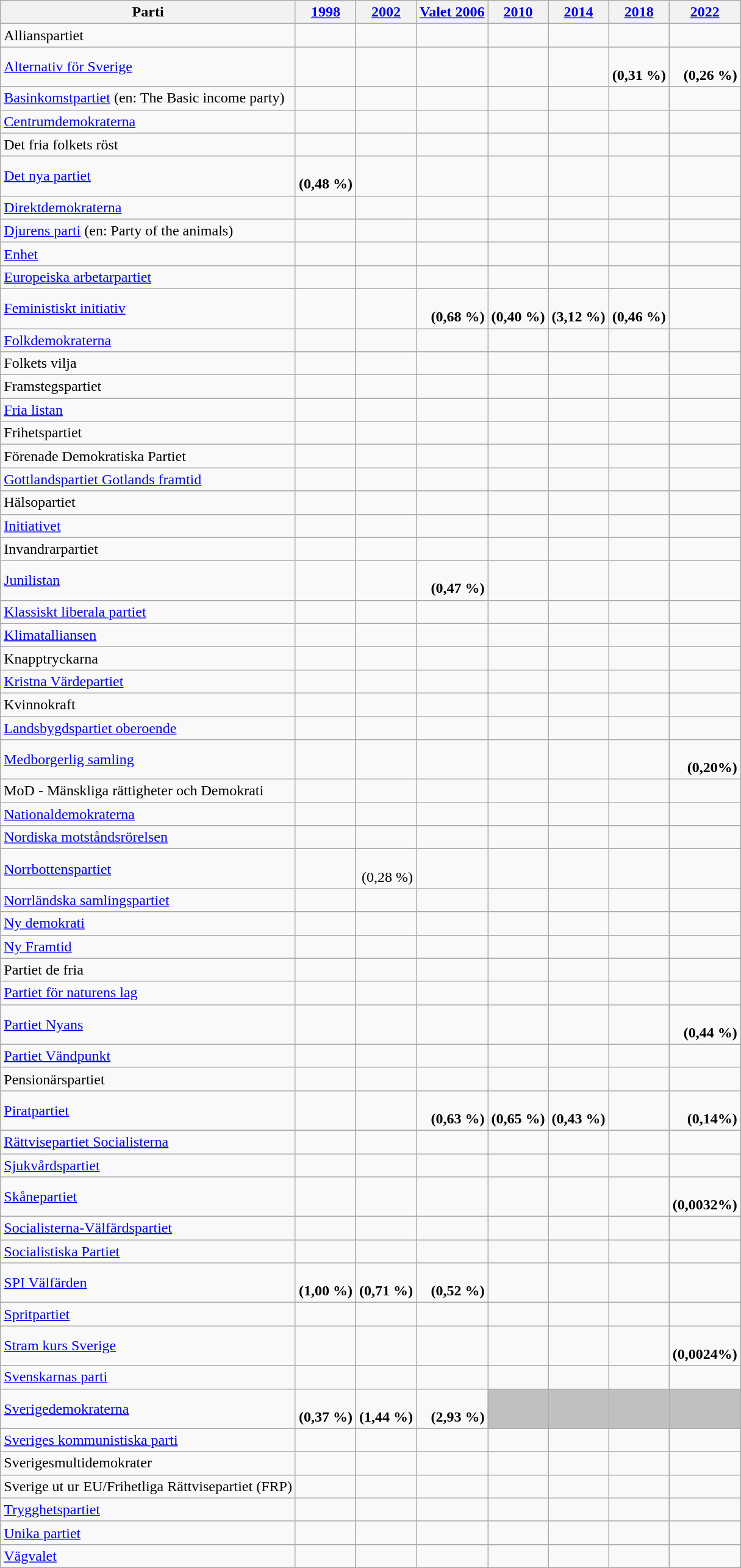<table class="sortable wikitable" style="text-align:right;">
<tr>
<th>Parti</th>
<th><a href='#'>1998</a></th>
<th><a href='#'>2002</a></th>
<th><a href='#'>Valet 2006</a></th>
<th><a href='#'>2010</a></th>
<th><a href='#'>2014</a></th>
<th><a href='#'>2018</a></th>
<th><a href='#'>2022</a></th>
</tr>
<tr>
<td align=left>Allianspartiet</td>
<td></td>
<td></td>
<td></td>
<td></td>
<td></td>
<td></td>
<td></td>
</tr>
<tr>
<td align=left><a href='#'>Alternativ för Sverige</a></td>
<td></td>
<td></td>
<td></td>
<td></td>
<td></td>
<td><br><strong>(0,31 %)</strong></td>
<td><br><strong>(0,26 %)</strong></td>
</tr>
<tr>
<td align=left><a href='#'>Basinkomstpartiet</a> (en: The Basic income party)</td>
<td></td>
<td></td>
<td></td>
<td></td>
<td></td>
<td></td>
<td></td>
</tr>
<tr>
<td align=left><a href='#'>Centrumdemokraterna</a></td>
<td></td>
<td></td>
<td></td>
<td></td>
<td></td>
<td></td>
<td></td>
</tr>
<tr>
<td align=left>Det fria folkets röst</td>
<td></td>
<td></td>
<td></td>
<td></td>
<td></td>
<td></td>
<td></td>
</tr>
<tr>
<td align=left><a href='#'>Det nya partiet</a></td>
<td><br><strong>(0,48 %)</strong></td>
<td></td>
<td></td>
<td></td>
<td></td>
<td></td>
<td></td>
</tr>
<tr>
<td align=left><a href='#'>Direktdemokraterna</a></td>
<td></td>
<td></td>
<td></td>
<td></td>
<td></td>
<td></td>
<td></td>
</tr>
<tr>
<td align=left><a href='#'>Djurens parti</a> (en: Party of the animals)</td>
<td></td>
<td></td>
<td></td>
<td></td>
<td></td>
<td></td>
<td></td>
</tr>
<tr>
<td align=left><a href='#'>Enhet</a></td>
<td></td>
<td></td>
<td></td>
<td></td>
<td></td>
<td></td>
<td></td>
</tr>
<tr>
<td align=left><a href='#'>Europeiska arbetarpartiet</a></td>
<td></td>
<td></td>
<td></td>
<td></td>
<td></td>
<td></td>
<td></td>
</tr>
<tr>
<td align=left><a href='#'>Feministiskt initiativ</a></td>
<td></td>
<td></td>
<td><br><strong>(0,68 %)</strong></td>
<td><br><strong>(0,40 %)</strong></td>
<td><br><strong>(3,12 %)</strong></td>
<td><br><strong>(0,46 %)</strong></td>
<td></td>
</tr>
<tr>
<td align=left><a href='#'>Folkdemokraterna</a></td>
<td></td>
<td></td>
<td></td>
<td></td>
<td></td>
<td></td>
<td></td>
</tr>
<tr>
<td align=left>Folkets vilja</td>
<td></td>
<td></td>
<td></td>
<td></td>
<td></td>
<td></td>
<td></td>
</tr>
<tr>
<td align=left>Framstegspartiet</td>
<td></td>
<td></td>
<td></td>
<td></td>
<td></td>
<td></td>
<td></td>
</tr>
<tr>
<td align=left><a href='#'>Fria listan</a></td>
<td></td>
<td></td>
<td></td>
<td></td>
<td></td>
<td></td>
<td></td>
</tr>
<tr>
<td align=left>Frihetspartiet</td>
<td></td>
<td></td>
<td></td>
<td></td>
<td></td>
<td></td>
<td></td>
</tr>
<tr>
<td align="left">Förenade Demokratiska Partiet</td>
<td></td>
<td></td>
<td></td>
<td></td>
<td></td>
<td></td>
<td></td>
</tr>
<tr>
<td align=left><a href='#'>Gottlandspartiet Gotlands framtid</a></td>
<td></td>
<td></td>
<td></td>
<td></td>
<td></td>
<td></td>
<td></td>
</tr>
<tr>
<td align=left>Hälsopartiet</td>
<td></td>
<td></td>
<td></td>
<td></td>
<td></td>
<td></td>
<td></td>
</tr>
<tr>
<td align=left><a href='#'>Initiativet</a></td>
<td></td>
<td></td>
<td></td>
<td></td>
<td></td>
<td></td>
<td></td>
</tr>
<tr>
<td align=left>Invandrarpartiet</td>
<td></td>
<td></td>
<td></td>
<td></td>
<td></td>
<td></td>
<td></td>
</tr>
<tr>
<td align=left><a href='#'>Junilistan</a></td>
<td></td>
<td></td>
<td><br><strong>(0,47 %)</strong></td>
<td></td>
<td></td>
<td></td>
<td></td>
</tr>
<tr>
<td align=left><a href='#'>Klassiskt liberala partiet</a></td>
<td></td>
<td></td>
<td></td>
<td></td>
<td></td>
<td></td>
<td></td>
</tr>
<tr>
<td align=left><a href='#'>Klimatalliansen</a></td>
<td></td>
<td></td>
<td></td>
<td></td>
<td></td>
<td></td>
<td></td>
</tr>
<tr>
<td align=left>Knapptryckarna</td>
<td></td>
<td></td>
<td></td>
<td></td>
<td></td>
<td></td>
<td></td>
</tr>
<tr>
<td align="left"><a href='#'>Kristna Värdepartiet</a></td>
<td></td>
<td></td>
<td></td>
<td></td>
<td></td>
<td></td>
<td></td>
</tr>
<tr>
<td align="left">Kvinnokraft</td>
<td></td>
<td></td>
<td></td>
<td></td>
<td></td>
<td></td>
<td></td>
</tr>
<tr>
<td align="left"><a href='#'>Landsbygdspartiet oberoende</a></td>
<td></td>
<td></td>
<td></td>
<td></td>
<td></td>
<td></td>
<td></td>
</tr>
<tr>
<td align="left"><a href='#'>Medborgerlig samling</a></td>
<td></td>
<td></td>
<td></td>
<td></td>
<td></td>
<td></td>
<td><br><strong>(0,20%)</strong></td>
</tr>
<tr>
<td align=left>MoD - Mänskliga rättigheter och Demokrati</td>
<td></td>
<td></td>
<td></td>
<td></td>
<td></td>
<td></td>
<td></td>
</tr>
<tr>
<td align="left"><a href='#'>Nationaldemokraterna</a></td>
<td></td>
<td></td>
<td></td>
<td></td>
<td></td>
<td></td>
<td></td>
</tr>
<tr>
<td align="left"><a href='#'>Nordiska motståndsrörelsen</a></td>
<td></td>
<td></td>
<td></td>
<td></td>
<td></td>
<td></td>
<td></td>
</tr>
<tr>
<td align="left"><a href='#'>Norrbottenspartiet</a></td>
<td></td>
<td><br>(0,28 %)</td>
<td></td>
<td></td>
<td></td>
<td></td>
<td></td>
</tr>
<tr>
<td align="left"><a href='#'>Norrländska samlingspartiet</a></td>
<td></td>
<td></td>
<td></td>
<td></td>
<td></td>
<td></td>
<td></td>
</tr>
<tr>
<td align="left"><a href='#'>Ny demokrati</a></td>
<td></td>
<td></td>
<td></td>
<td></td>
<td></td>
<td></td>
<td></td>
</tr>
<tr>
<td align="left"><a href='#'>Ny Framtid</a></td>
<td></td>
<td></td>
<td></td>
<td></td>
<td></td>
<td></td>
<td></td>
</tr>
<tr>
<td align="left">Partiet de fria</td>
<td></td>
<td></td>
<td></td>
<td></td>
<td></td>
<td></td>
<td></td>
</tr>
<tr>
<td align="left"><a href='#'>Partiet för naturens lag</a></td>
<td></td>
<td></td>
<td></td>
<td></td>
<td></td>
<td></td>
<td></td>
</tr>
<tr>
<td align=left><a href='#'>Partiet Nyans</a></td>
<td></td>
<td></td>
<td></td>
<td></td>
<td></td>
<td></td>
<td><br><strong>(0,44 %)</strong></td>
</tr>
<tr>
<td align=left><a href='#'>Partiet Vändpunkt</a></td>
<td></td>
<td></td>
<td></td>
<td></td>
<td></td>
<td></td>
<td></td>
</tr>
<tr>
<td align="left">Pensionärspartiet</td>
<td></td>
<td></td>
<td></td>
<td></td>
<td></td>
<td></td>
<td></td>
</tr>
<tr>
<td align="left"><a href='#'>Piratpartiet</a></td>
<td></td>
<td></td>
<td><br><strong>(0,63 %)</strong></td>
<td><br><strong>(0,65 %)</strong></td>
<td><br><strong>(0,43 %)</strong></td>
<td></td>
<td><br><strong>(0,14%)</strong></td>
</tr>
<tr>
<td align="left"><a href='#'>Rättvisepartiet Socialisterna</a></td>
<td></td>
<td></td>
<td></td>
<td></td>
<td></td>
<td></td>
<td></td>
</tr>
<tr>
<td align="left"><a href='#'>Sjukvårdspartiet</a></td>
<td></td>
<td></td>
<td></td>
<td></td>
<td></td>
<td></td>
<td></td>
</tr>
<tr>
<td align="left"><a href='#'>Skånepartiet</a></td>
<td></td>
<td></td>
<td></td>
<td></td>
<td></td>
<td></td>
<td><br><strong>(0,0032%)</strong></td>
</tr>
<tr>
<td align=left><a href='#'>Socialisterna-Välfärdspartiet</a></td>
<td></td>
<td></td>
<td></td>
<td></td>
<td></td>
<td></td>
<td></td>
</tr>
<tr>
<td align="left"><a href='#'>Socialistiska Partiet</a></td>
<td></td>
<td></td>
<td></td>
<td></td>
<td></td>
<td></td>
<td></td>
</tr>
<tr>
<td align="left"><a href='#'>SPI Välfärden</a></td>
<td><br><strong>(1,00 %)</strong></td>
<td><br><strong>(0,71 %)</strong></td>
<td><br><strong>(0,52 %)</strong></td>
<td></td>
<td></td>
<td></td>
<td></td>
</tr>
<tr>
<td align="left"><a href='#'>Spritpartiet</a></td>
<td></td>
<td></td>
<td></td>
<td></td>
<td></td>
<td></td>
<td></td>
</tr>
<tr>
<td align="left"><a href='#'>Stram kurs Sverige</a></td>
<td></td>
<td></td>
<td></td>
<td></td>
<td></td>
<td></td>
<td><br><strong>(0,0024%)</strong></td>
</tr>
<tr>
<td align="left"><a href='#'>Svenskarnas parti</a></td>
<td></td>
<td></td>
<td></td>
<td></td>
<td></td>
<td></td>
<td></td>
</tr>
<tr>
<td align="left"><a href='#'>Sverigedemokraterna</a></td>
<td><br><strong>(0,37 %)</strong></td>
<td><br><strong>(1,44 %)</strong></td>
<td><br><strong>(2,93 %)</strong></td>
<td style="background: silver;"></td>
<td style="background: silver;"></td>
<td style="background: silver;"></td>
<td style="background: silver;"></td>
</tr>
<tr>
<td align="left"><a href='#'>Sveriges kommunistiska parti</a></td>
<td></td>
<td></td>
<td></td>
<td></td>
<td></td>
<td></td>
<td></td>
</tr>
<tr>
<td align="left">Sverigesmultidemokrater</td>
<td></td>
<td></td>
<td></td>
<td></td>
<td></td>
<td></td>
<td></td>
</tr>
<tr>
<td align="left">Sverige ut ur EU/Frihetliga Rättvisepartiet (FRP)</td>
<td></td>
<td></td>
<td></td>
<td></td>
<td></td>
<td></td>
<td></td>
</tr>
<tr>
<td align="left"><a href='#'>Trygghetspartiet</a></td>
<td></td>
<td></td>
<td></td>
<td></td>
<td></td>
<td></td>
<td></td>
</tr>
<tr>
<td align="left"><a href='#'>Unika partiet</a></td>
<td></td>
<td></td>
<td></td>
<td></td>
<td></td>
<td></td>
<td></td>
</tr>
<tr>
<td align="left"><a href='#'>Vägvalet</a></td>
<td></td>
<td></td>
<td></td>
<td></td>
<td></td>
<td></td>
<td></td>
</tr>
</table>
